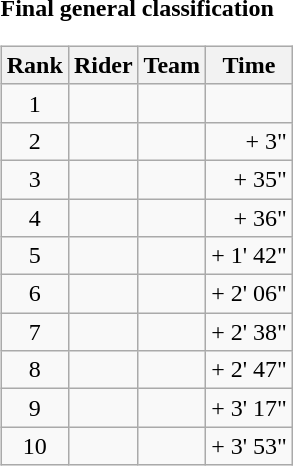<table>
<tr>
<td><strong>Final general classification</strong><br><table class="wikitable">
<tr>
<th scope="col">Rank</th>
<th scope="col">Rider</th>
<th scope="col">Team</th>
<th scope="col">Time</th>
</tr>
<tr>
<td style="text-align:center;">1</td>
<td></td>
<td></td>
<td style="text-align:right;"></td>
</tr>
<tr>
<td style="text-align:center;">2</td>
<td></td>
<td></td>
<td style="text-align:right;">+ 3"</td>
</tr>
<tr>
<td style="text-align:center;">3</td>
<td></td>
<td></td>
<td style="text-align:right;">+ 35"</td>
</tr>
<tr>
<td style="text-align:center;">4</td>
<td></td>
<td></td>
<td style="text-align:right;">+ 36"</td>
</tr>
<tr>
<td style="text-align:center;">5</td>
<td></td>
<td></td>
<td style="text-align:right;">+ 1' 42"</td>
</tr>
<tr>
<td style="text-align:center;">6</td>
<td></td>
<td></td>
<td style="text-align:right;">+ 2' 06"</td>
</tr>
<tr>
<td style="text-align:center;">7</td>
<td></td>
<td></td>
<td style="text-align:right;">+ 2' 38"</td>
</tr>
<tr>
<td style="text-align:center;">8</td>
<td></td>
<td></td>
<td style="text-align:right;">+ 2' 47"</td>
</tr>
<tr>
<td style="text-align:center;">9</td>
<td></td>
<td></td>
<td style="text-align:right;">+ 3' 17"</td>
</tr>
<tr>
<td style="text-align:center;">10</td>
<td></td>
<td></td>
<td style="text-align:right;">+ 3' 53"</td>
</tr>
</table>
</td>
</tr>
</table>
